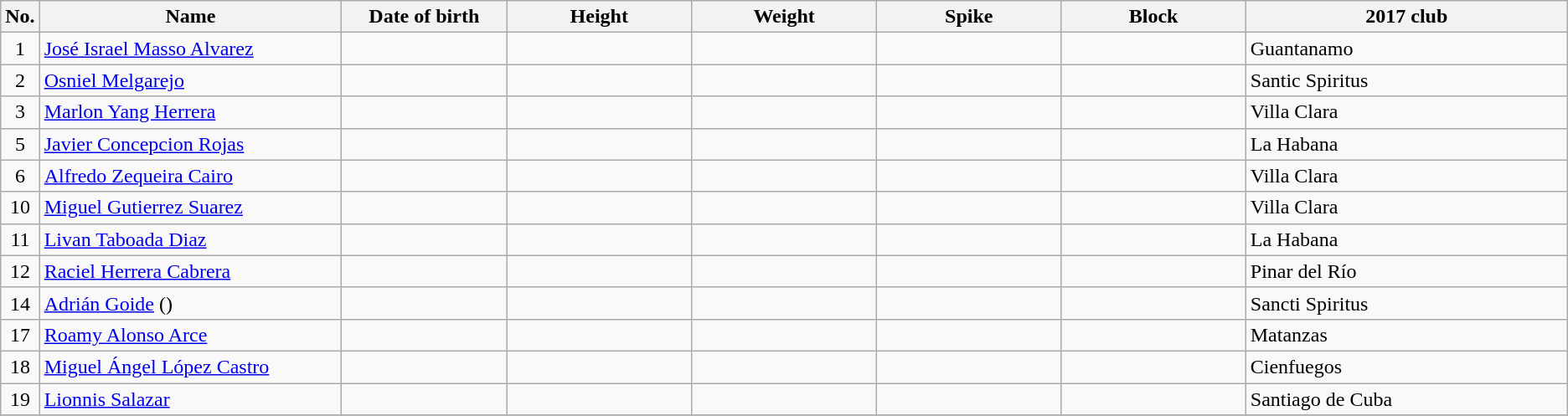<table class="wikitable sortable" style="font-size:100%; text-align:center;">
<tr>
<th>No.</th>
<th style="width:15em">Name</th>
<th style="width:8em">Date of birth</th>
<th style="width:9em">Height</th>
<th style="width:9em">Weight</th>
<th style="width:9em">Spike</th>
<th style="width:9em">Block</th>
<th style="width:16em">2017 club</th>
</tr>
<tr>
<td>1</td>
<td align=left><a href='#'>José Israel Masso Alvarez</a></td>
<td align=right></td>
<td></td>
<td></td>
<td></td>
<td></td>
<td align=left> Guantanamo</td>
</tr>
<tr>
<td>2</td>
<td align=left><a href='#'>Osniel Melgarejo</a></td>
<td align=right></td>
<td></td>
<td></td>
<td></td>
<td></td>
<td align=left> Santic Spiritus</td>
</tr>
<tr>
<td>3</td>
<td align=left><a href='#'>Marlon Yang Herrera</a></td>
<td align=right></td>
<td></td>
<td></td>
<td></td>
<td></td>
<td align=left> Villa Clara</td>
</tr>
<tr>
<td>5</td>
<td align=left><a href='#'>Javier Concepcion Rojas</a></td>
<td align=right></td>
<td></td>
<td></td>
<td></td>
<td></td>
<td align=left> La Habana</td>
</tr>
<tr>
<td>6</td>
<td align=left><a href='#'>Alfredo Zequeira Cairo</a></td>
<td align=right></td>
<td></td>
<td></td>
<td></td>
<td></td>
<td align=left> Villa Clara</td>
</tr>
<tr>
<td>10</td>
<td align=left><a href='#'>Miguel Gutierrez Suarez</a></td>
<td align=right></td>
<td></td>
<td></td>
<td></td>
<td></td>
<td align=left> Villa Clara</td>
</tr>
<tr>
<td>11</td>
<td align=left><a href='#'>Livan Taboada Diaz</a></td>
<td align=right></td>
<td></td>
<td></td>
<td></td>
<td></td>
<td align=left> La Habana</td>
</tr>
<tr>
<td>12</td>
<td align=left><a href='#'>Raciel Herrera Cabrera</a></td>
<td align=right></td>
<td></td>
<td></td>
<td></td>
<td></td>
<td align=left> Pinar del Río</td>
</tr>
<tr>
<td>14</td>
<td align=left><a href='#'>Adrián Goide</a> ()</td>
<td align=right></td>
<td></td>
<td></td>
<td></td>
<td></td>
<td align=left> Sancti Spiritus</td>
</tr>
<tr>
<td>17</td>
<td align=left><a href='#'>Roamy Alonso Arce</a></td>
<td align=right></td>
<td></td>
<td></td>
<td></td>
<td></td>
<td align=left> Matanzas</td>
</tr>
<tr>
<td>18</td>
<td align=left><a href='#'>Miguel Ángel López Castro</a></td>
<td align=right></td>
<td></td>
<td></td>
<td></td>
<td></td>
<td align=left> Cienfuegos</td>
</tr>
<tr>
<td>19</td>
<td align=left><a href='#'>Lionnis Salazar</a></td>
<td align=right></td>
<td></td>
<td></td>
<td></td>
<td></td>
<td align=left> Santiago de Cuba</td>
</tr>
<tr>
</tr>
</table>
